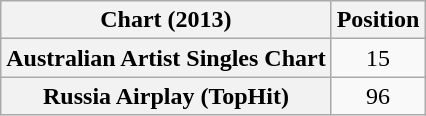<table class="wikitable plainrowheaders sortable" style="text-align:center;">
<tr>
<th scope="col">Chart (2013)</th>
<th scope="col">Position</th>
</tr>
<tr>
<th scope="row">Australian Artist Singles Chart</th>
<td>15</td>
</tr>
<tr>
<th scope="row">Russia Airplay (TopHit)</th>
<td>96</td>
</tr>
</table>
